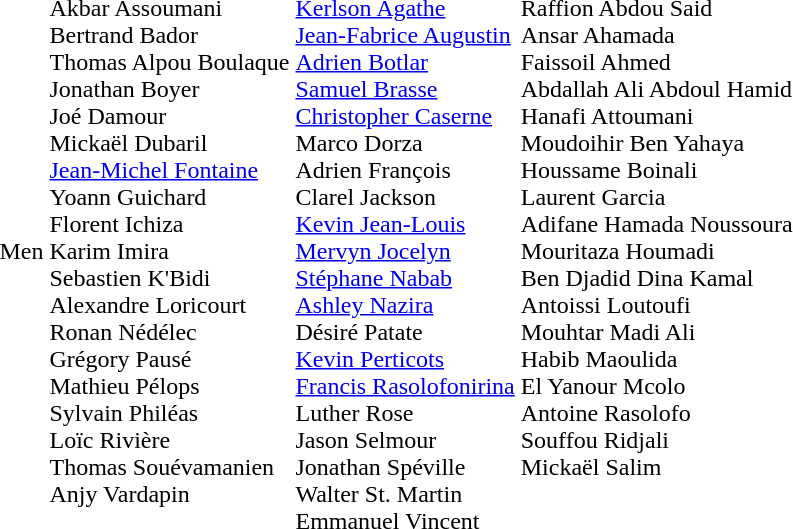<table>
<tr>
<td>Men</td>
<td nowrap valign=top><br>Akbar Assoumani<br>Bertrand Bador<br>Thomas Alpou Boulaque<br>Jonathan Boyer<br>Joé Damour<br>Mickaël Dubaril<br><a href='#'>Jean-Michel Fontaine</a><br>Yoann Guichard<br>Florent Ichiza<br>Karim Imira<br>Sebastien K'Bidi<br>Alexandre Loricourt<br>Ronan Nédélec<br>Grégory Pausé<br>Mathieu Pélops<br>Sylvain Philéas<br>Loïc Rivière<br>Thomas Souévamanien<br>Anjy Vardapin</td>
<td nowrap><br><a href='#'>Kerlson Agathe</a><br><a href='#'>Jean-Fabrice Augustin</a><br><a href='#'>Adrien Botlar</a><br><a href='#'>Samuel Brasse</a><br><a href='#'>Christopher Caserne</a><br>Marco Dorza<br>Adrien François<br>Clarel Jackson<br><a href='#'>Kevin Jean-Louis</a><br><a href='#'>Mervyn Jocelyn</a><br><a href='#'>Stéphane Nabab</a><br><a href='#'>Ashley Nazira</a><br>Désiré Patate<br><a href='#'>Kevin Perticots</a><br><a href='#'>Francis Rasolofonirina</a><br>Luther Rose<br>Jason Selmour<br>Jonathan Spéville<br>Walter St. Martin<br>Emmanuel Vincent</td>
<td nowrap valign=top><br>Raffion Abdou Said<br>Ansar Ahamada<br>Faissoil Ahmed<br>Abdallah Ali Abdoul Hamid<br>Hanafi Attoumani<br>Moudoihir Ben Yahaya<br>Houssame Boinali<br>Laurent Garcia<br>Adifane Hamada Noussoura<br>Mouritaza Houmadi<br>Ben Djadid Dina Kamal<br>Antoissi Loutoufi<br>Mouhtar Madi Ali<br>Habib Maoulida<br>El Yanour Mcolo<br>Antoine Rasolofo<br>Souffou Ridjali<br>Mickaël Salim</td>
</tr>
</table>
